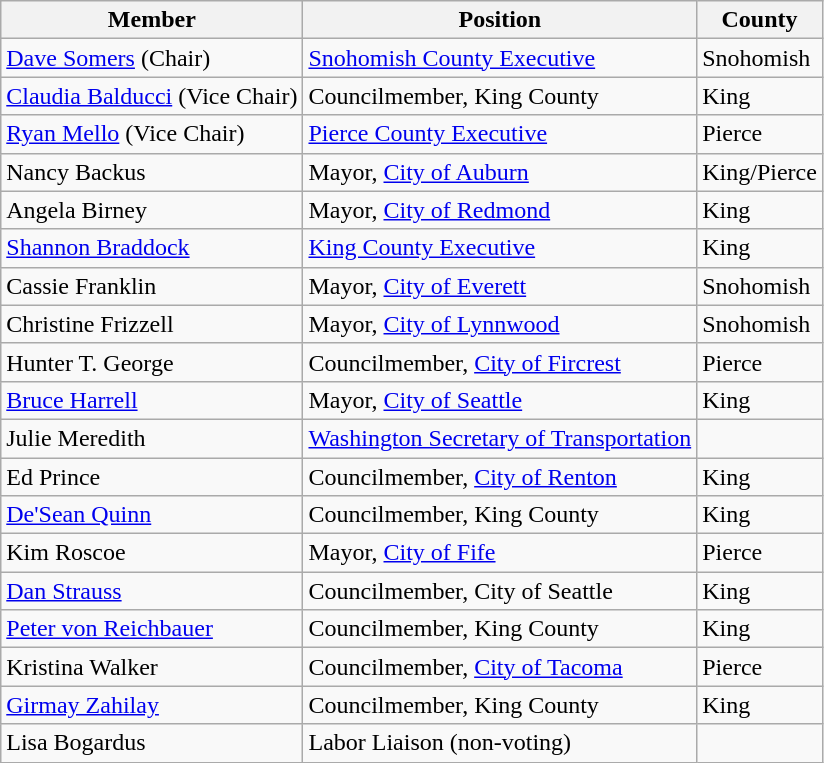<table class="wikitable">
<tr>
<th>Member</th>
<th>Position</th>
<th>County</th>
</tr>
<tr>
<td><a href='#'>Dave Somers</a> (Chair)</td>
<td><a href='#'>Snohomish County Executive</a></td>
<td>Snohomish</td>
</tr>
<tr>
<td><a href='#'>Claudia Balducci</a> (Vice Chair)</td>
<td>Councilmember, King County</td>
<td>King</td>
</tr>
<tr>
<td><a href='#'>Ryan Mello</a> (Vice Chair)</td>
<td><a href='#'>Pierce County Executive</a></td>
<td>Pierce</td>
</tr>
<tr>
<td>Nancy Backus</td>
<td>Mayor, <a href='#'>City of Auburn</a></td>
<td>King/Pierce</td>
</tr>
<tr>
<td>Angela Birney</td>
<td>Mayor, <a href='#'>City of Redmond</a></td>
<td>King</td>
</tr>
<tr>
<td><a href='#'>Shannon Braddock</a></td>
<td><a href='#'>King County Executive</a></td>
<td>King</td>
</tr>
<tr>
<td>Cassie Franklin</td>
<td>Mayor, <a href='#'>City of Everett</a></td>
<td>Snohomish</td>
</tr>
<tr>
<td>Christine Frizzell</td>
<td>Mayor, <a href='#'>City of Lynnwood</a></td>
<td>Snohomish</td>
</tr>
<tr>
<td>Hunter T. George</td>
<td>Councilmember, <a href='#'>City of Fircrest</a></td>
<td>Pierce</td>
</tr>
<tr>
<td><a href='#'>Bruce Harrell</a></td>
<td>Mayor, <a href='#'>City of Seattle</a></td>
<td>King</td>
</tr>
<tr>
<td>Julie Meredith</td>
<td><a href='#'>Washington Secretary of Transportation</a></td>
<td></td>
</tr>
<tr>
<td>Ed Prince</td>
<td>Councilmember, <a href='#'>City of Renton</a></td>
<td>King</td>
</tr>
<tr>
<td><a href='#'>De'Sean Quinn</a></td>
<td>Councilmember, King County</td>
<td>King</td>
</tr>
<tr>
<td>Kim Roscoe</td>
<td>Mayor, <a href='#'>City of Fife</a></td>
<td>Pierce</td>
</tr>
<tr>
<td><a href='#'>Dan Strauss</a></td>
<td>Councilmember, City of Seattle</td>
<td>King</td>
</tr>
<tr>
<td><a href='#'>Peter von Reichbauer</a></td>
<td>Councilmember, King County</td>
<td>King</td>
</tr>
<tr>
<td>Kristina Walker</td>
<td>Councilmember, <a href='#'>City of Tacoma</a></td>
<td>Pierce</td>
</tr>
<tr>
<td><a href='#'>Girmay Zahilay</a></td>
<td>Councilmember, King County</td>
<td>King</td>
</tr>
<tr>
<td>Lisa Bogardus</td>
<td>Labor Liaison (non-voting)</td>
<td></td>
</tr>
</table>
